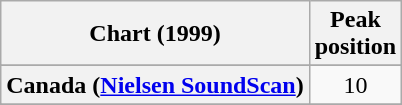<table class="wikitable sortable plainrowheaders" style="text-align:center">
<tr>
<th>Chart (1999)</th>
<th>Peak<br>position</th>
</tr>
<tr>
</tr>
<tr>
</tr>
<tr>
</tr>
<tr>
</tr>
<tr>
<th scope="row">Canada (<a href='#'>Nielsen SoundScan</a>)</th>
<td align="center">10</td>
</tr>
<tr>
</tr>
<tr>
</tr>
<tr>
</tr>
<tr>
</tr>
<tr>
</tr>
<tr>
</tr>
<tr>
</tr>
<tr>
</tr>
<tr>
</tr>
</table>
